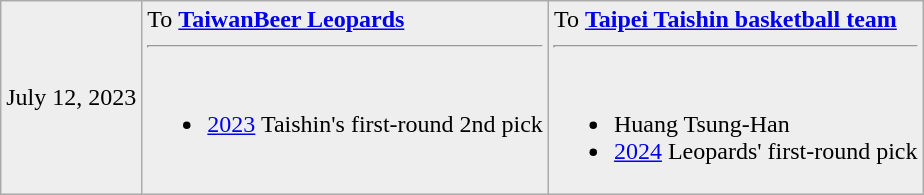<table class="wikitable" style="text-align:center">
<tr style="background:#eee">
<td>July 12, 2023</td>
<td align="left" valign="top">To <strong><a href='#'>TaiwanBeer Leopards</a></strong><hr><br><ul><li><a href='#'>2023</a> Taishin's first-round 2nd pick</li></ul></td>
<td align="left" valign="top">To <strong><a href='#'>Taipei Taishin basketball team</a></strong><hr><br><ul><li>Huang Tsung-Han</li><li><a href='#'>2024</a> Leopards' first-round pick</li></ul></td>
</tr>
</table>
